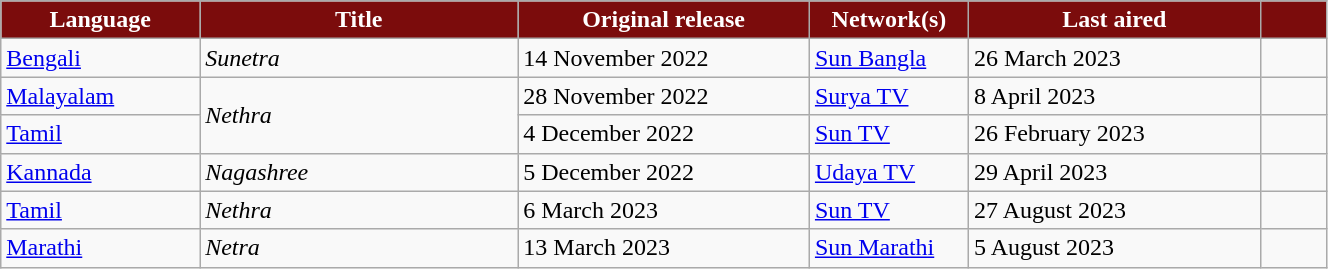<table class="wikitable sortable" style="width: 70%; margin-right: 0;">
<tr style="color:white">
<th scope="col" style="background:#7b0c0c; width:15%;">Language</th>
<th scope="col" style="background:#7b0c0c; width:24%;">Title</th>
<th scope="col" style="background:#7b0c0c; width:22%;">Original release</th>
<th scope="col" style="background:#7b0c0c; width:12%;">Network(s)</th>
<th scope="col" style="background:#7b0c0c; width:22%;">Last aired</th>
<th scope="col" style="background:#7b0c0c; width:12%;"></th>
</tr>
<tr>
<td><a href='#'>Bengali</a></td>
<td><em>Sunetra</em></td>
<td>14 November 2022</td>
<td><a href='#'>Sun Bangla</a></td>
<td>26 March 2023</td>
<td></td>
</tr>
<tr>
<td><a href='#'>Malayalam</a></td>
<td rowspan="2"><em>Nethra</em></td>
<td>28 November 2022</td>
<td><a href='#'>Surya TV</a></td>
<td>8 April 2023</td>
<td></td>
</tr>
<tr>
<td><a href='#'>Tamil</a></td>
<td>4 December 2022</td>
<td><a href='#'>Sun TV</a></td>
<td>26 February 2023</td>
<td></td>
</tr>
<tr>
<td><a href='#'>Kannada</a></td>
<td><em>Nagashree</em></td>
<td>5 December 2022</td>
<td><a href='#'>Udaya TV</a></td>
<td>29 April 2023</td>
<td></td>
</tr>
<tr>
<td><a href='#'>Tamil</a></td>
<td><em>Nethra</em></td>
<td>6 March 2023</td>
<td><a href='#'>Sun TV</a></td>
<td>27 August 2023</td>
<td></td>
</tr>
<tr>
<td><a href='#'>Marathi</a></td>
<td><em>Netra</em></td>
<td>13 March 2023</td>
<td><a href='#'>Sun Marathi</a></td>
<td>5 August 2023</td>
<td></td>
</tr>
</table>
